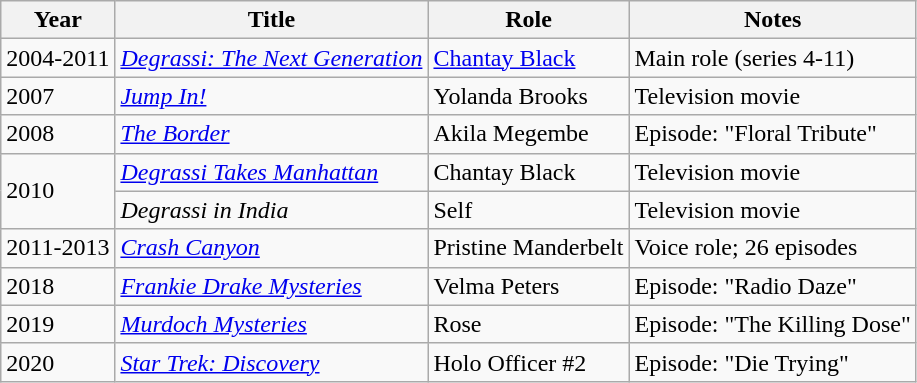<table class="wikitable">
<tr>
<th>Year</th>
<th>Title</th>
<th>Role</th>
<th>Notes</th>
</tr>
<tr>
<td>2004-2011</td>
<td><em><a href='#'>Degrassi: The Next Generation</a></em></td>
<td><a href='#'>Chantay Black</a></td>
<td>Main role (series 4-11)</td>
</tr>
<tr>
<td>2007</td>
<td><em><a href='#'>Jump In!</a></em></td>
<td>Yolanda Brooks</td>
<td>Television movie</td>
</tr>
<tr>
<td>2008</td>
<td><em><a href='#'>The Border</a></em></td>
<td>Akila Megembe</td>
<td>Episode: "Floral Tribute"</td>
</tr>
<tr>
<td rowspan="2">2010</td>
<td><em><a href='#'>Degrassi Takes Manhattan</a></em></td>
<td>Chantay Black</td>
<td>Television movie</td>
</tr>
<tr>
<td><em>Degrassi in India</em></td>
<td>Self</td>
<td>Television movie</td>
</tr>
<tr>
<td>2011-2013</td>
<td><em><a href='#'>Crash Canyon</a></em></td>
<td>Pristine Manderbelt</td>
<td>Voice role; 26 episodes</td>
</tr>
<tr>
<td>2018</td>
<td><em><a href='#'>Frankie Drake Mysteries</a></em></td>
<td>Velma Peters</td>
<td>Episode: "Radio Daze"</td>
</tr>
<tr>
<td>2019</td>
<td><em><a href='#'>Murdoch Mysteries</a></em></td>
<td>Rose</td>
<td>Episode: "The Killing Dose"</td>
</tr>
<tr>
<td>2020</td>
<td><em><a href='#'>Star Trek: Discovery</a></em></td>
<td>Holo Officer #2</td>
<td>Episode: "Die Trying"</td>
</tr>
</table>
